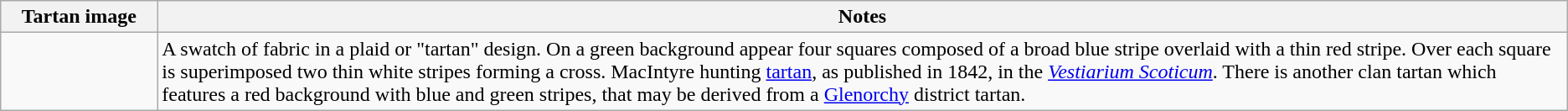<table class="wikitable">
<tr>
<th width=10%>Tartan image</th>
<th width=90%>Notes</th>
</tr>
<tr>
<td></td>
<td>A swatch of fabric in a plaid or "tartan" design.  On a green background appear four squares composed of a broad blue stripe overlaid with a thin red stripe.  Over each square is superimposed two thin white stripes forming a cross. MacIntyre hunting <a href='#'>tartan</a>, as published in 1842, in the <em><a href='#'>Vestiarium Scoticum</a></em>. There is another clan tartan which features a red background with blue and green stripes, that may be derived from a <a href='#'>Glenorchy</a> district tartan.</td>
</tr>
</table>
